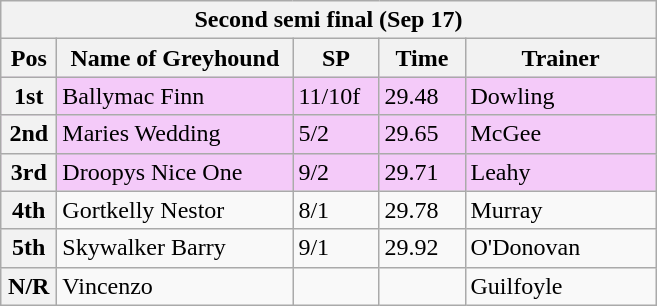<table class="wikitable">
<tr>
<th colspan="6">Second semi final (Sep 17)</th>
</tr>
<tr>
<th width=30>Pos</th>
<th width=150>Name of Greyhound</th>
<th width=50>SP</th>
<th width=50>Time</th>
<th width=120>Trainer</th>
</tr>
<tr style="background: #f4caf9;">
<th>1st</th>
<td>Ballymac Finn</td>
<td>11/10f</td>
<td>29.48</td>
<td>Dowling</td>
</tr>
<tr style="background: #f4caf9;">
<th>2nd</th>
<td>Maries Wedding</td>
<td>5/2</td>
<td>29.65</td>
<td>McGee</td>
</tr>
<tr style="background: #f4caf9;">
<th>3rd</th>
<td>Droopys Nice One</td>
<td>9/2</td>
<td>29.71</td>
<td>Leahy</td>
</tr>
<tr>
<th>4th</th>
<td>Gortkelly Nestor</td>
<td>8/1</td>
<td>29.78</td>
<td>Murray</td>
</tr>
<tr>
<th>5th</th>
<td>Skywalker Barry</td>
<td>9/1</td>
<td>29.92</td>
<td>O'Donovan</td>
</tr>
<tr>
<th>N/R</th>
<td>Vincenzo</td>
<td></td>
<td></td>
<td>Guilfoyle</td>
</tr>
</table>
